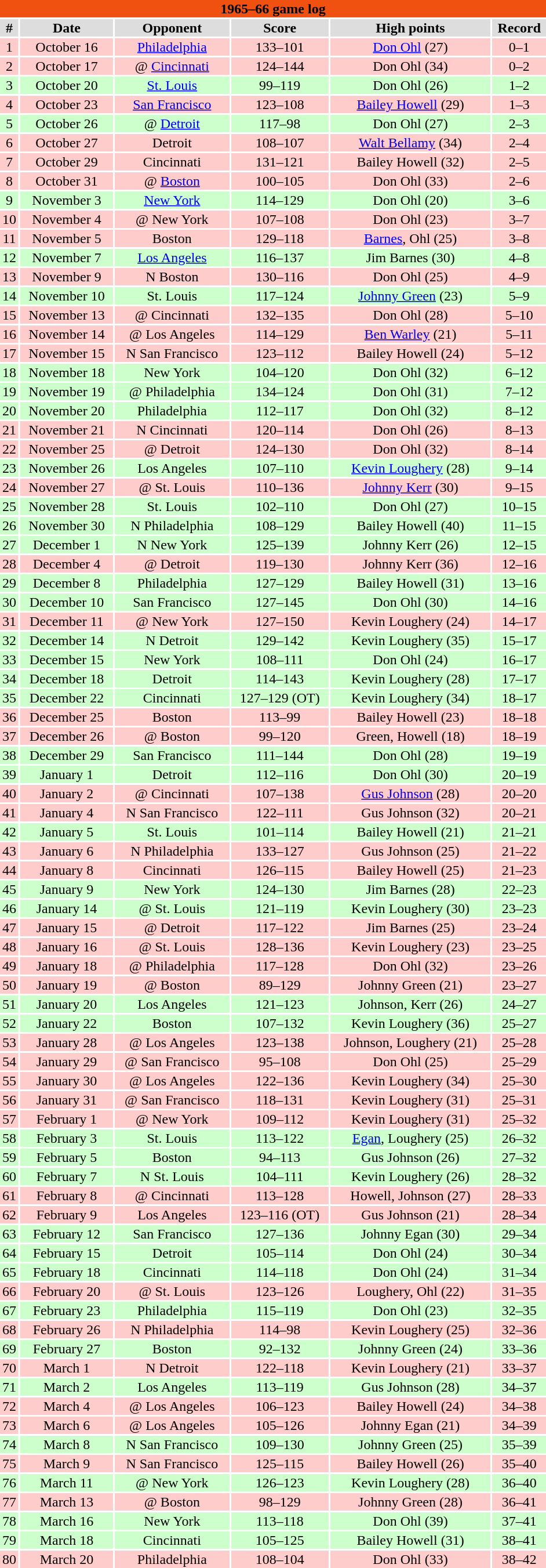<table class="toccolours collapsible" width=50% style="clear:both; margin:1.5em auto; text-align:center">
<tr>
<th colspan=11 style="background:#F15110; color:#000000;">1965–66 game log</th>
</tr>
<tr align="center" bgcolor="#dddddd">
<td><strong>#</strong></td>
<td><strong>Date</strong></td>
<td><strong>Opponent</strong></td>
<td><strong>Score</strong></td>
<td><strong>High points</strong></td>
<td><strong>Record</strong></td>
</tr>
<tr align="center" bgcolor="ffcccc">
<td>1</td>
<td>October 16</td>
<td><a href='#'>Philadelphia</a></td>
<td>133–101</td>
<td><a href='#'>Don Ohl</a> (27)</td>
<td>0–1</td>
</tr>
<tr align="center" bgcolor="ffcccc">
<td>2</td>
<td>October 17</td>
<td>@ <a href='#'>Cincinnati</a></td>
<td>124–144</td>
<td>Don Ohl (34)</td>
<td>0–2</td>
</tr>
<tr align="center" bgcolor="ccffcc">
<td>3</td>
<td>October 20</td>
<td><a href='#'>St. Louis</a></td>
<td>99–119</td>
<td>Don Ohl (26)</td>
<td>1–2</td>
</tr>
<tr align="center" bgcolor="ffcccc">
<td>4</td>
<td>October 23</td>
<td><a href='#'>San Francisco</a></td>
<td>123–108</td>
<td><a href='#'>Bailey Howell</a> (29)</td>
<td>1–3</td>
</tr>
<tr align="center" bgcolor="ccffcc">
<td>5</td>
<td>October 26</td>
<td>@ <a href='#'>Detroit</a></td>
<td>117–98</td>
<td>Don Ohl (27)</td>
<td>2–3</td>
</tr>
<tr align="center" bgcolor="ffcccc">
<td>6</td>
<td>October 27</td>
<td>Detroit</td>
<td>108–107</td>
<td><a href='#'>Walt Bellamy</a> (34)</td>
<td>2–4</td>
</tr>
<tr align="center" bgcolor="ffcccc">
<td>7</td>
<td>October 29</td>
<td>Cincinnati</td>
<td>131–121</td>
<td>Bailey Howell (32)</td>
<td>2–5</td>
</tr>
<tr align="center" bgcolor="ffcccc">
<td>8</td>
<td>October 31</td>
<td>@ <a href='#'>Boston</a></td>
<td>100–105</td>
<td>Don Ohl (33)</td>
<td>2–6</td>
</tr>
<tr align="center" bgcolor="ccffcc">
<td>9</td>
<td>November 3</td>
<td><a href='#'>New York</a></td>
<td>114–129</td>
<td>Don Ohl (20)</td>
<td>3–6</td>
</tr>
<tr align="center" bgcolor="ffcccc">
<td>10</td>
<td>November 4</td>
<td>@ New York</td>
<td>107–108</td>
<td>Don Ohl (23)</td>
<td>3–7</td>
</tr>
<tr align="center" bgcolor="ffcccc">
<td>11</td>
<td>November 5</td>
<td>Boston</td>
<td>129–118</td>
<td><a href='#'>Barnes</a>, Ohl (25)</td>
<td>3–8</td>
</tr>
<tr align="center" bgcolor="ccffcc">
<td>12</td>
<td>November 7</td>
<td><a href='#'>Los Angeles</a></td>
<td>116–137</td>
<td>Jim Barnes (30)</td>
<td>4–8</td>
</tr>
<tr align="center" bgcolor="ffcccc">
<td>13</td>
<td>November 9</td>
<td>N Boston</td>
<td>130–116</td>
<td>Don Ohl (25)</td>
<td>4–9</td>
</tr>
<tr align="center" bgcolor="ccffcc">
<td>14</td>
<td>November 10</td>
<td>St. Louis</td>
<td>117–124</td>
<td><a href='#'>Johnny Green</a> (23)</td>
<td>5–9</td>
</tr>
<tr align="center" bgcolor="ffcccc">
<td>15</td>
<td>November 13</td>
<td>@ Cincinnati</td>
<td>132–135</td>
<td>Don Ohl (28)</td>
<td>5–10</td>
</tr>
<tr align="center" bgcolor="ffcccc">
<td>16</td>
<td>November 14</td>
<td>@ Los Angeles</td>
<td>114–129</td>
<td><a href='#'>Ben Warley</a> (21)</td>
<td>5–11</td>
</tr>
<tr align="center" bgcolor="ffcccc">
<td>17</td>
<td>November 15</td>
<td>N San Francisco</td>
<td>123–112</td>
<td>Bailey Howell (24)</td>
<td>5–12</td>
</tr>
<tr align="center" bgcolor="ccffcc">
<td>18</td>
<td>November 18</td>
<td>New York</td>
<td>104–120</td>
<td>Don Ohl (32)</td>
<td>6–12</td>
</tr>
<tr align="center" bgcolor="ccffcc">
<td>19</td>
<td>November 19</td>
<td>@ Philadelphia</td>
<td>134–124</td>
<td>Don Ohl (31)</td>
<td>7–12</td>
</tr>
<tr align="center" bgcolor="ccffcc">
<td>20</td>
<td>November 20</td>
<td>Philadelphia</td>
<td>112–117</td>
<td>Don Ohl (32)</td>
<td>8–12</td>
</tr>
<tr align="center" bgcolor="ffcccc">
<td>21</td>
<td>November 21</td>
<td>N Cincinnati</td>
<td>120–114</td>
<td>Don Ohl (26)</td>
<td>8–13</td>
</tr>
<tr align="center" bgcolor="ffcccc">
<td>22</td>
<td>November 25</td>
<td>@ Detroit</td>
<td>124–130</td>
<td>Don Ohl (32)</td>
<td>8–14</td>
</tr>
<tr align="center" bgcolor="ccffcc">
<td>23</td>
<td>November 26</td>
<td>Los Angeles</td>
<td>107–110</td>
<td><a href='#'>Kevin Loughery</a> (28)</td>
<td>9–14</td>
</tr>
<tr align="center" bgcolor="ffcccc">
<td>24</td>
<td>November 27</td>
<td>@ St. Louis</td>
<td>110–136</td>
<td><a href='#'>Johnny Kerr</a> (30)</td>
<td>9–15</td>
</tr>
<tr align="center" bgcolor="ccffcc">
<td>25</td>
<td>November 28</td>
<td>St. Louis</td>
<td>102–110</td>
<td>Don Ohl (27)</td>
<td>10–15</td>
</tr>
<tr align="center" bgcolor="ccffcc">
<td>26</td>
<td>November 30</td>
<td>N Philadelphia</td>
<td>108–129</td>
<td>Bailey Howell (40)</td>
<td>11–15</td>
</tr>
<tr align="center" bgcolor="ccffcc">
<td>27</td>
<td>December 1</td>
<td>N New York</td>
<td>125–139</td>
<td>Johnny Kerr (26)</td>
<td>12–15</td>
</tr>
<tr align="center" bgcolor="ffcccc">
<td>28</td>
<td>December 4</td>
<td>@ Detroit</td>
<td>119–130</td>
<td>Johnny Kerr (36)</td>
<td>12–16</td>
</tr>
<tr align="center" bgcolor="ccffcc">
<td>29</td>
<td>December 8</td>
<td>Philadelphia</td>
<td>127–129</td>
<td>Bailey Howell (31)</td>
<td>13–16</td>
</tr>
<tr align="center" bgcolor="ccffcc">
<td>30</td>
<td>December 10</td>
<td>San Francisco</td>
<td>127–145</td>
<td>Don Ohl (30)</td>
<td>14–16</td>
</tr>
<tr align="center" bgcolor="ffcccc">
<td>31</td>
<td>December 11</td>
<td>@ New York</td>
<td>127–150</td>
<td>Kevin Loughery (24)</td>
<td>14–17</td>
</tr>
<tr align="center" bgcolor="ccffcc">
<td>32</td>
<td>December 14</td>
<td>N Detroit</td>
<td>129–142</td>
<td>Kevin Loughery (35)</td>
<td>15–17</td>
</tr>
<tr align="center" bgcolor="ccffcc">
<td>33</td>
<td>December 15</td>
<td>New York</td>
<td>108–111</td>
<td>Don Ohl (24)</td>
<td>16–17</td>
</tr>
<tr align="center" bgcolor="ccffcc">
<td>34</td>
<td>December 18</td>
<td>Detroit</td>
<td>114–143</td>
<td>Kevin Loughery (28)</td>
<td>17–17</td>
</tr>
<tr align="center" bgcolor="ccffcc">
<td>35</td>
<td>December 22</td>
<td>Cincinnati</td>
<td>127–129 (OT)</td>
<td>Kevin Loughery (34)</td>
<td>18–17</td>
</tr>
<tr align="center" bgcolor="ffcccc">
<td>36</td>
<td>December 25</td>
<td>Boston</td>
<td>113–99</td>
<td>Bailey Howell (23)</td>
<td>18–18</td>
</tr>
<tr align="center" bgcolor="ffcccc">
<td>37</td>
<td>December 26</td>
<td>@ Boston</td>
<td>99–120</td>
<td>Green, Howell (18)</td>
<td>18–19</td>
</tr>
<tr align="center" bgcolor="ccffcc">
<td>38</td>
<td>December 29</td>
<td>San Francisco</td>
<td>111–144</td>
<td>Don Ohl (28)</td>
<td>19–19</td>
</tr>
<tr align="center" bgcolor="ccffcc">
<td>39</td>
<td>January 1</td>
<td>Detroit</td>
<td>112–116</td>
<td>Don Ohl (30)</td>
<td>20–19</td>
</tr>
<tr align="center" bgcolor="ffcccc">
<td>40</td>
<td>January 2</td>
<td>@ Cincinnati</td>
<td>107–138</td>
<td><a href='#'>Gus Johnson</a> (28)</td>
<td>20–20</td>
</tr>
<tr align="center" bgcolor="ffcccc">
<td>41</td>
<td>January 4</td>
<td>N San Francisco</td>
<td>122–111</td>
<td>Gus Johnson (32)</td>
<td>20–21</td>
</tr>
<tr align="center" bgcolor="ccffcc">
<td>42</td>
<td>January 5</td>
<td>St. Louis</td>
<td>101–114</td>
<td>Bailey Howell (21)</td>
<td>21–21</td>
</tr>
<tr align="center" bgcolor="ffcccc">
<td>43</td>
<td>January 6</td>
<td>N Philadelphia</td>
<td>133–127</td>
<td>Gus Johnson (25)</td>
<td>21–22</td>
</tr>
<tr align="center" bgcolor="ffcccc">
<td>44</td>
<td>January 8</td>
<td>Cincinnati</td>
<td>126–115</td>
<td>Bailey Howell (25)</td>
<td>21–23</td>
</tr>
<tr align="center" bgcolor="ccffcc">
<td>45</td>
<td>January 9</td>
<td>New York</td>
<td>124–130</td>
<td>Jim Barnes (28)</td>
<td>22–23</td>
</tr>
<tr align="center" bgcolor="ccffcc">
<td>46</td>
<td>January 14</td>
<td>@ St. Louis</td>
<td>121–119</td>
<td>Kevin Loughery (30)</td>
<td>23–23</td>
</tr>
<tr align="center" bgcolor="ffcccc">
<td>47</td>
<td>January 15</td>
<td>@ Detroit</td>
<td>117–122</td>
<td>Jim Barnes (25)</td>
<td>23–24</td>
</tr>
<tr align="center" bgcolor="ffcccc">
<td>48</td>
<td>January 16</td>
<td>@ St. Louis</td>
<td>128–136</td>
<td>Kevin Loughery (23)</td>
<td>23–25</td>
</tr>
<tr align="center" bgcolor="ffcccc">
<td>49</td>
<td>January 18</td>
<td>@ Philadelphia</td>
<td>117–128</td>
<td>Don Ohl (32)</td>
<td>23–26</td>
</tr>
<tr align="center" bgcolor="ffcccc">
<td>50</td>
<td>January 19</td>
<td>@ Boston</td>
<td>89–129</td>
<td>Johnny Green (21)</td>
<td>23–27</td>
</tr>
<tr align="center" bgcolor="ccffcc">
<td>51</td>
<td>January 20</td>
<td>Los Angeles</td>
<td>121–123</td>
<td>Johnson, Kerr (26)</td>
<td>24–27</td>
</tr>
<tr align="center" bgcolor="ccffcc">
<td>52</td>
<td>January 22</td>
<td>Boston</td>
<td>107–132</td>
<td>Kevin Loughery (36)</td>
<td>25–27</td>
</tr>
<tr align="center" bgcolor="ffcccc">
<td>53</td>
<td>January 28</td>
<td>@ Los Angeles</td>
<td>123–138</td>
<td>Johnson, Loughery (21)</td>
<td>25–28</td>
</tr>
<tr align="center" bgcolor="ffcccc">
<td>54</td>
<td>January 29</td>
<td>@ San Francisco</td>
<td>95–108</td>
<td>Don Ohl (25)</td>
<td>25–29</td>
</tr>
<tr align="center" bgcolor="ffcccc">
<td>55</td>
<td>January 30</td>
<td>@ Los Angeles</td>
<td>122–136</td>
<td>Kevin Loughery (34)</td>
<td>25–30</td>
</tr>
<tr align="center" bgcolor="ffcccc">
<td>56</td>
<td>January 31</td>
<td>@ San Francisco</td>
<td>118–131</td>
<td>Kevin Loughery (31)</td>
<td>25–31</td>
</tr>
<tr align="center" bgcolor="ffcccc">
<td>57</td>
<td>February 1</td>
<td>@ New York</td>
<td>109–112</td>
<td>Kevin Loughery (31)</td>
<td>25–32</td>
</tr>
<tr align="center" bgcolor="ccffcc">
<td>58</td>
<td>February 3</td>
<td>St. Louis</td>
<td>113–122</td>
<td><a href='#'>Egan</a>, Loughery (25)</td>
<td>26–32</td>
</tr>
<tr align="center" bgcolor="ccffcc">
<td>59</td>
<td>February 5</td>
<td>Boston</td>
<td>94–113</td>
<td>Gus Johnson (26)</td>
<td>27–32</td>
</tr>
<tr align="center" bgcolor="ccffcc">
<td>60</td>
<td>February 7</td>
<td>N St. Louis</td>
<td>104–111</td>
<td>Kevin Loughery (26)</td>
<td>28–32</td>
</tr>
<tr align="center" bgcolor="ffcccc">
<td>61</td>
<td>February 8</td>
<td>@ Cincinnati</td>
<td>113–128</td>
<td>Howell, Johnson (27)</td>
<td>28–33</td>
</tr>
<tr align="center" bgcolor="ffcccc">
<td>62</td>
<td>February 9</td>
<td>Los Angeles</td>
<td>123–116 (OT)</td>
<td>Gus Johnson (21)</td>
<td>28–34</td>
</tr>
<tr align="center" bgcolor="ccffcc">
<td>63</td>
<td>February 12</td>
<td>San Francisco</td>
<td>127–136</td>
<td>Johnny Egan (30)</td>
<td>29–34</td>
</tr>
<tr align="center" bgcolor="ccffcc">
<td>64</td>
<td>February 15</td>
<td>Detroit</td>
<td>105–114</td>
<td>Don Ohl (24)</td>
<td>30–34</td>
</tr>
<tr align="center" bgcolor="ccffcc">
<td>65</td>
<td>February 18</td>
<td>Cincinnati</td>
<td>114–118</td>
<td>Don Ohl (24)</td>
<td>31–34</td>
</tr>
<tr align="center" bgcolor="ffcccc">
<td>66</td>
<td>February 20</td>
<td>@ St. Louis</td>
<td>123–126</td>
<td>Loughery, Ohl (22)</td>
<td>31–35</td>
</tr>
<tr align="center" bgcolor="ccffcc">
<td>67</td>
<td>February 23</td>
<td>Philadelphia</td>
<td>115–119</td>
<td>Don Ohl (23)</td>
<td>32–35</td>
</tr>
<tr align="center" bgcolor="ffcccc">
<td>68</td>
<td>February 26</td>
<td>N Philadelphia</td>
<td>114–98</td>
<td>Kevin Loughery (25)</td>
<td>32–36</td>
</tr>
<tr align="center" bgcolor="ccffcc">
<td>69</td>
<td>February 27</td>
<td>Boston</td>
<td>92–132</td>
<td>Johnny Green (24)</td>
<td>33–36</td>
</tr>
<tr align="center" bgcolor="ffcccc">
<td>70</td>
<td>March 1</td>
<td>N Detroit</td>
<td>122–118</td>
<td>Kevin Loughery (21)</td>
<td>33–37</td>
</tr>
<tr align="center" bgcolor="ccffcc">
<td>71</td>
<td>March 2</td>
<td>Los Angeles</td>
<td>113–119</td>
<td>Gus Johnson (28)</td>
<td>34–37</td>
</tr>
<tr align="center" bgcolor="ffcccc">
<td>72</td>
<td>March 4</td>
<td>@ Los Angeles</td>
<td>106–123</td>
<td>Bailey Howell (24)</td>
<td>34–38</td>
</tr>
<tr align="center" bgcolor="ffcccc">
<td>73</td>
<td>March 6</td>
<td>@ Los Angeles</td>
<td>105–126</td>
<td>Johnny Egan (21)</td>
<td>34–39</td>
</tr>
<tr align="center" bgcolor="ccffcc">
<td>74</td>
<td>March 8</td>
<td>N San Francisco</td>
<td>109–130</td>
<td>Johnny Green (25)</td>
<td>35–39</td>
</tr>
<tr align="center" bgcolor="ffcccc">
<td>75</td>
<td>March 9</td>
<td>N San Francisco</td>
<td>125–115</td>
<td>Bailey Howell (26)</td>
<td>35–40</td>
</tr>
<tr align="center" bgcolor="ccffcc">
<td>76</td>
<td>March 11</td>
<td>@ New York</td>
<td>126–123</td>
<td>Kevin Loughery (28)</td>
<td>36–40</td>
</tr>
<tr align="center" bgcolor="ffcccc">
<td>77</td>
<td>March 13</td>
<td>@ Boston</td>
<td>98–129</td>
<td>Johnny Green (28)</td>
<td>36–41</td>
</tr>
<tr align="center" bgcolor="ccffcc">
<td>78</td>
<td>March 16</td>
<td>New York</td>
<td>113–118</td>
<td>Don Ohl (39)</td>
<td>37–41</td>
</tr>
<tr align="center" bgcolor="ccffcc">
<td>79</td>
<td>March 18</td>
<td>Cincinnati</td>
<td>105–125</td>
<td>Bailey Howell (31)</td>
<td>38–41</td>
</tr>
<tr align="center" bgcolor="ffcccc">
<td>80</td>
<td>March 20</td>
<td>Philadelphia</td>
<td>108–104</td>
<td>Don Ohl (33)</td>
<td>38–42</td>
</tr>
</table>
